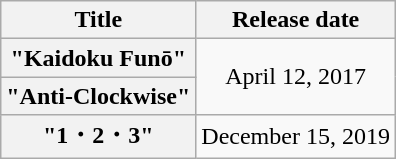<table class="wikitable plainrowheaders" style="text-align:center">
<tr>
<th scope="col">Title</th>
<th scope="col">Release date</th>
</tr>
<tr>
<th scope="row">"Kaidoku Funō"</th>
<td rowspan="2">April 12, 2017</td>
</tr>
<tr>
<th scope="row">"Anti-Clockwise"</th>
</tr>
<tr>
<th scope="row">"1・2・3"</th>
<td>December 15, 2019</td>
</tr>
</table>
